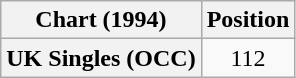<table class="wikitable sortable plainrowheaders" style="text-align:center">
<tr>
<th scope="col">Chart (1994)</th>
<th scope="col">Position</th>
</tr>
<tr>
<th scope="row">UK Singles (OCC)</th>
<td>112</td>
</tr>
</table>
